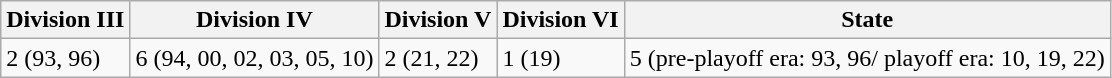<table class="wikitable">
<tr>
<th>Division III</th>
<th>Division IV</th>
<th>Division V</th>
<th>Division VI</th>
<th>State</th>
</tr>
<tr>
<td>2 (93, 96)</td>
<td>6 (94, 00, 02, 03, 05, 10)</td>
<td>2 (21, 22)</td>
<td>1 (19)</td>
<td>5 (pre-playoff era: 93, 96/ playoff era: 10, 19, 22)</td>
</tr>
</table>
